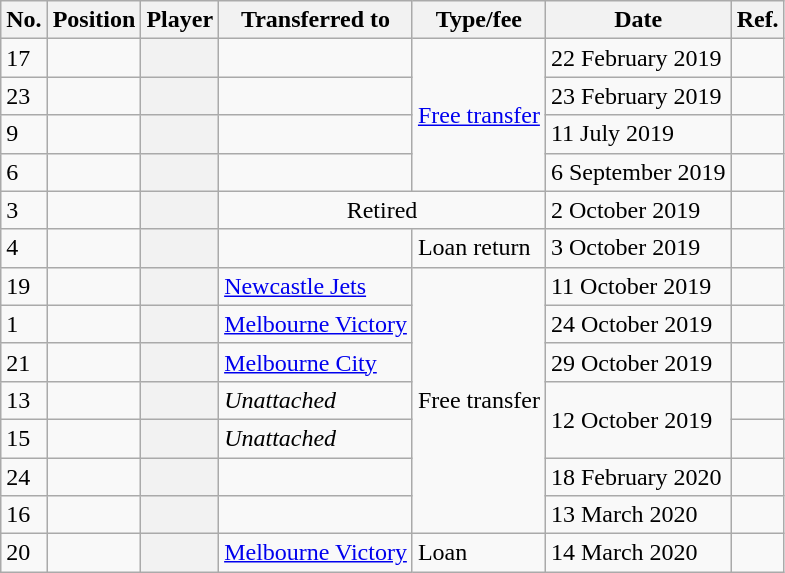<table class="wikitable plainrowheaders sortable" style="text-align:center; text-align:left">
<tr>
<th scope="col">No.</th>
<th scope="col">Position</th>
<th scope="col">Player</th>
<th scope="col">Transferred to</th>
<th scope="col">Type/fee</th>
<th scope="col">Date</th>
<th class="unsortable" scope="col">Ref.</th>
</tr>
<tr>
<td>17</td>
<td></td>
<th scope="row"></th>
<td></td>
<td rowspan="4"><a href='#'>Free transfer</a></td>
<td>22 February 2019</td>
<td></td>
</tr>
<tr>
<td>23</td>
<td></td>
<th scope="row"></th>
<td></td>
<td>23 February 2019</td>
<td></td>
</tr>
<tr>
<td>9</td>
<td></td>
<th scope="row"></th>
<td></td>
<td>11 July 2019</td>
<td></td>
</tr>
<tr>
<td>6</td>
<td></td>
<th scope="row"></th>
<td></td>
<td>6 September 2019</td>
<td></td>
</tr>
<tr>
<td>3</td>
<td></td>
<th scope="row"></th>
<td colspan="2" align="center">Retired</td>
<td>2 October 2019</td>
<td></td>
</tr>
<tr>
<td>4</td>
<td></td>
<th scope="row"></th>
<td></td>
<td>Loan return</td>
<td>3 October 2019</td>
<td></td>
</tr>
<tr>
<td>19</td>
<td></td>
<th scope="row"></th>
<td><a href='#'>Newcastle Jets</a></td>
<td rowspan="7">Free transfer</td>
<td>11 October 2019</td>
<td></td>
</tr>
<tr>
<td>1</td>
<td></td>
<th scope="row"></th>
<td><a href='#'>Melbourne Victory</a></td>
<td>24 October 2019</td>
<td></td>
</tr>
<tr>
<td>21</td>
<td></td>
<th scope="row"></th>
<td><a href='#'>Melbourne City</a></td>
<td>29 October 2019</td>
<td></td>
</tr>
<tr>
<td>13</td>
<td></td>
<th scope="row"></th>
<td><em>Unattached</em></td>
<td rowspan="2">12 October 2019</td>
<td></td>
</tr>
<tr>
<td>15</td>
<td></td>
<th scope="row"></th>
<td><em>Unattached</em></td>
<td></td>
</tr>
<tr>
<td>24</td>
<td></td>
<th scope="row"></th>
<td></td>
<td>18 February 2020</td>
<td></td>
</tr>
<tr>
<td>16</td>
<td></td>
<th scope="row"></th>
<td></td>
<td>13 March 2020</td>
<td></td>
</tr>
<tr>
<td>20</td>
<td></td>
<th scope="row"></th>
<td><a href='#'>Melbourne Victory</a></td>
<td>Loan</td>
<td>14 March 2020</td>
<td></td>
</tr>
</table>
